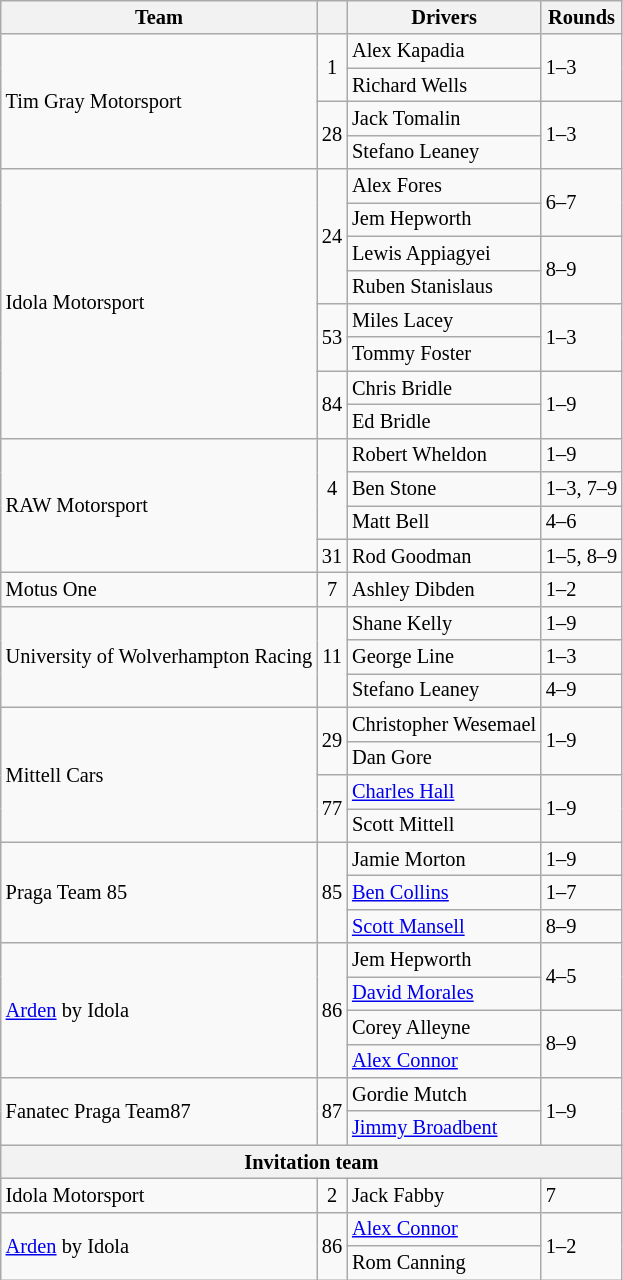<table class="wikitable" style="font-size: 85%;">
<tr>
<th>Team</th>
<th></th>
<th>Drivers</th>
<th>Rounds</th>
</tr>
<tr>
<td rowspan="4"> Tim Gray Motorsport</td>
<td rowspan="2" align="center">1</td>
<td> Alex Kapadia</td>
<td rowspan="2">1–3</td>
</tr>
<tr>
<td> Richard Wells</td>
</tr>
<tr>
<td rowspan="2" align="center">28</td>
<td> Jack Tomalin</td>
<td rowspan="2">1–3</td>
</tr>
<tr>
<td> Stefano Leaney</td>
</tr>
<tr>
<td rowspan="8"> Idola Motorsport</td>
<td rowspan="4" align="center">24</td>
<td> Alex Fores</td>
<td rowspan="2">6–7</td>
</tr>
<tr>
<td> Jem Hepworth</td>
</tr>
<tr>
<td> Lewis Appiagyei</td>
<td rowspan="2">8–9</td>
</tr>
<tr>
<td> Ruben Stanislaus</td>
</tr>
<tr>
<td rowspan="2" align="center">53</td>
<td> Miles Lacey</td>
<td rowspan="2">1–3</td>
</tr>
<tr>
<td> Tommy Foster</td>
</tr>
<tr>
<td rowspan="2" align="center">84</td>
<td> Chris Bridle</td>
<td rowspan="2">1–9</td>
</tr>
<tr>
<td> Ed Bridle</td>
</tr>
<tr>
<td rowspan="4"> RAW Motorsport</td>
<td rowspan="3" align="center">4</td>
<td> Robert Wheldon</td>
<td>1–9</td>
</tr>
<tr>
<td> Ben Stone</td>
<td>1–3, 7–9</td>
</tr>
<tr>
<td> Matt Bell</td>
<td>4–6</td>
</tr>
<tr>
<td align="center">31</td>
<td> Rod Goodman</td>
<td>1–5, 8–9</td>
</tr>
<tr>
<td> Motus One</td>
<td align="center">7</td>
<td> Ashley Dibden</td>
<td>1–2</td>
</tr>
<tr>
<td rowspan="3"> University of Wolverhampton Racing</td>
<td rowspan="3" align="center">11</td>
<td> Shane Kelly</td>
<td>1–9</td>
</tr>
<tr>
<td> George Line</td>
<td>1–3</td>
</tr>
<tr>
<td> Stefano Leaney</td>
<td>4–9</td>
</tr>
<tr>
<td rowspan="4"> Mittell Cars</td>
<td rowspan="2" align="center">29</td>
<td> Christopher Wesemael</td>
<td rowspan="2">1–9</td>
</tr>
<tr>
<td> Dan Gore</td>
</tr>
<tr>
<td rowspan="2" align="center">77</td>
<td> <a href='#'>Charles Hall</a></td>
<td rowspan="2">1–9</td>
</tr>
<tr>
<td> Scott Mittell</td>
</tr>
<tr>
<td rowspan="3"> Praga Team 85</td>
<td rowspan="3" align="center">85</td>
<td> Jamie Morton</td>
<td>1–9</td>
</tr>
<tr>
<td> <a href='#'>Ben Collins</a></td>
<td>1–7</td>
</tr>
<tr>
<td> <a href='#'>Scott Mansell</a></td>
<td>8–9</td>
</tr>
<tr>
<td rowspan="4"> <a href='#'>Arden</a> by Idola</td>
<td rowspan="4" align="center">86</td>
<td> Jem Hepworth</td>
<td rowspan="2">4–5</td>
</tr>
<tr>
<td> <a href='#'>David Morales</a></td>
</tr>
<tr>
<td> Corey Alleyne</td>
<td rowspan="2">8–9</td>
</tr>
<tr>
<td> <a href='#'>Alex Connor</a></td>
</tr>
<tr>
<td rowspan="2"> Fanatec Praga Team87</td>
<td rowspan="2" align="center">87</td>
<td> Gordie Mutch</td>
<td rowspan="2">1–9</td>
</tr>
<tr>
<td> <a href='#'>Jimmy Broadbent</a></td>
</tr>
<tr>
<th colspan="4">Invitation team</th>
</tr>
<tr>
<td> Idola Motorsport</td>
<td align="center">2</td>
<td> Jack Fabby</td>
<td>7</td>
</tr>
<tr>
<td rowspan="2"> <a href='#'>Arden</a> by Idola</td>
<td rowspan="2" align="center">86</td>
<td> <a href='#'>Alex Connor</a></td>
<td rowspan="2">1–2</td>
</tr>
<tr>
<td> Rom Canning</td>
</tr>
</table>
